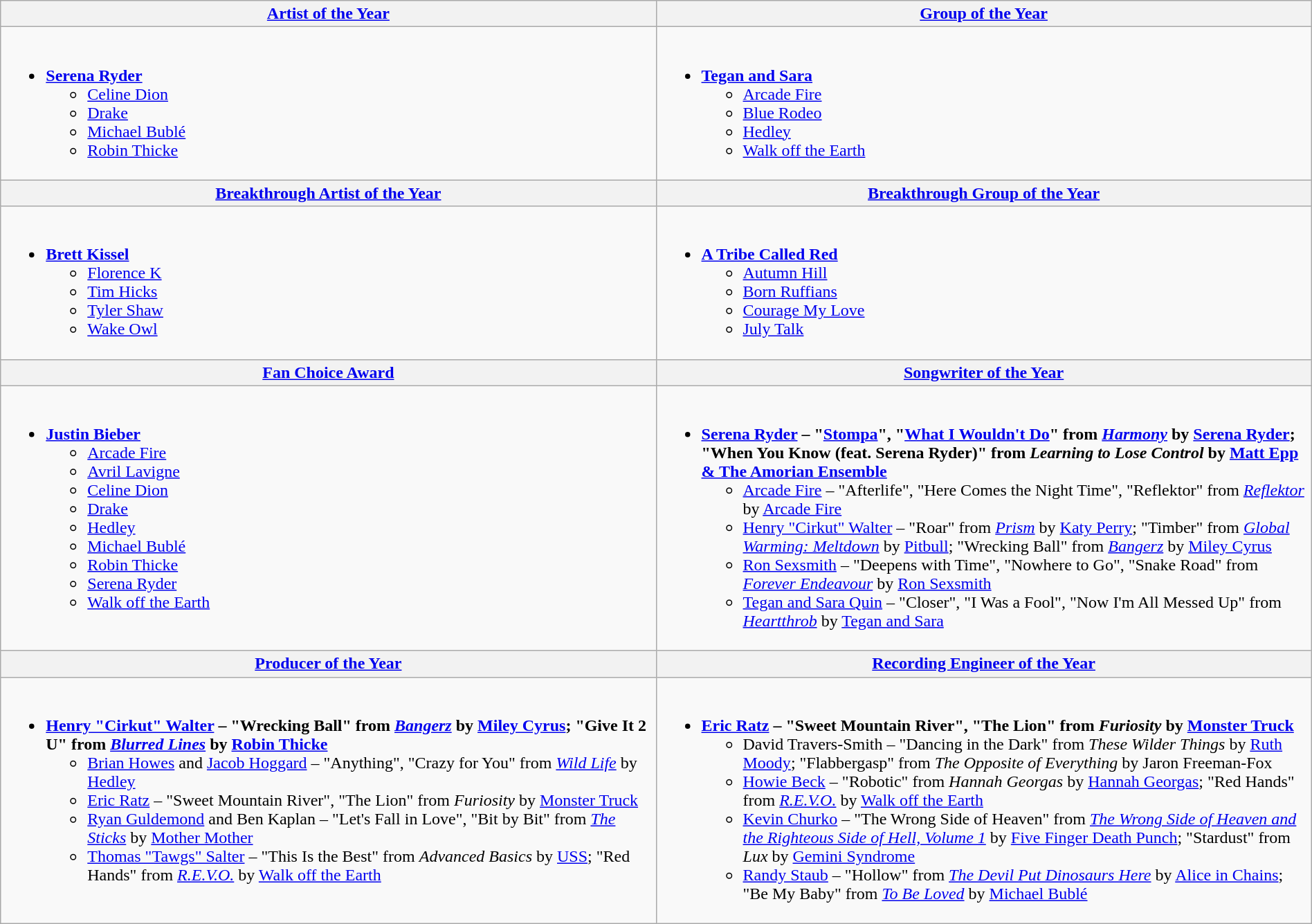<table class="wikitable" style="width:100%">
<tr>
<th style="width:50%"><a href='#'>Artist of the Year</a></th>
<th style="width:50%"><a href='#'>Group of the Year</a></th>
</tr>
<tr>
<td valign="top"><br><ul><li> <strong><a href='#'>Serena Ryder</a></strong><ul><li><a href='#'>Celine Dion</a></li><li><a href='#'>Drake</a></li><li><a href='#'>Michael Bublé</a></li><li><a href='#'>Robin Thicke</a></li></ul></li></ul></td>
<td valign="top"><br><ul><li> <strong><a href='#'>Tegan and Sara</a></strong><ul><li><a href='#'>Arcade Fire</a></li><li><a href='#'>Blue Rodeo</a></li><li><a href='#'>Hedley</a></li><li><a href='#'>Walk off the Earth</a></li></ul></li></ul></td>
</tr>
<tr>
<th style="width:50%"><a href='#'>Breakthrough Artist of the Year</a></th>
<th style="width:50%"><a href='#'>Breakthrough Group of the Year</a></th>
</tr>
<tr>
<td valign="top"><br><ul><li> <strong><a href='#'>Brett Kissel</a></strong><ul><li><a href='#'>Florence K</a></li><li><a href='#'>Tim Hicks</a></li><li><a href='#'>Tyler Shaw</a></li><li><a href='#'>Wake Owl</a></li></ul></li></ul></td>
<td valign="top"><br><ul><li> <strong><a href='#'>A Tribe Called Red</a></strong><ul><li><a href='#'>Autumn Hill</a></li><li><a href='#'>Born Ruffians</a></li><li><a href='#'>Courage My Love</a></li><li><a href='#'>July Talk</a></li></ul></li></ul></td>
</tr>
<tr>
<th style="width:50%"><a href='#'>Fan Choice Award</a></th>
<th style="width:50%"><a href='#'>Songwriter of the Year</a></th>
</tr>
<tr>
<td valign="top"><br><ul><li> <strong><a href='#'>Justin Bieber</a></strong><ul><li><a href='#'>Arcade Fire</a></li><li><a href='#'>Avril Lavigne</a></li><li><a href='#'>Celine Dion</a></li><li><a href='#'>Drake</a></li><li><a href='#'>Hedley</a></li><li><a href='#'>Michael Bublé</a></li><li><a href='#'>Robin Thicke</a></li><li><a href='#'>Serena Ryder</a></li><li><a href='#'>Walk off the Earth</a></li></ul></li></ul></td>
<td valign="top"><br><ul><li> <strong><a href='#'>Serena Ryder</a> – "<a href='#'>Stompa</a>", "<a href='#'>What I Wouldn't Do</a>" from <em><a href='#'>Harmony</a></em> by <a href='#'>Serena Ryder</a>; "When You Know (feat. Serena Ryder)"  from <em>Learning to Lose Control</em> by <a href='#'>Matt Epp & The Amorian Ensemble</a></strong><ul><li><a href='#'>Arcade Fire</a> – "Afterlife", "Here Comes the Night Time", "Reflektor" from <em><a href='#'>Reflektor</a></em> by <a href='#'>Arcade Fire</a></li><li><a href='#'>Henry "Cirkut" Walter</a> – "Roar"  from <em><a href='#'>Prism</a></em> by <a href='#'>Katy Perry</a>; "Timber"  from <em><a href='#'>Global Warming: Meltdown</a></em> by <a href='#'>Pitbull</a>; "Wrecking Ball"  from <em><a href='#'>Bangerz</a></em> by <a href='#'>Miley Cyrus</a></li><li><a href='#'>Ron Sexsmith</a> – "Deepens with Time", "Nowhere to Go", "Snake Road" from <em><a href='#'>Forever Endeavour</a></em> by <a href='#'>Ron Sexsmith</a></li><li><a href='#'>Tegan and Sara Quin</a> – "Closer", "I Was a Fool", "Now I'm All Messed Up" from <em><a href='#'>Heartthrob</a></em> by <a href='#'>Tegan and Sara</a></li></ul></li></ul></td>
</tr>
<tr>
<th style="width:50%"><a href='#'>Producer of the Year</a></th>
<th style="width:50%"><a href='#'>Recording Engineer of the Year</a></th>
</tr>
<tr>
<td valign="top"><br><ul><li> <strong><a href='#'>Henry "Cirkut" Walter</a>  – "Wrecking Ball" from <em><a href='#'>Bangerz</a></em> by <a href='#'>Miley Cyrus</a>; "Give It 2 U" from <em><a href='#'>Blurred Lines</a></em> by <a href='#'>Robin Thicke</a></strong><ul><li><a href='#'>Brian Howes</a> and <a href='#'>Jacob Hoggard</a> – "Anything", "Crazy for You" from <em><a href='#'>Wild Life</a></em> by <a href='#'>Hedley</a></li><li><a href='#'>Eric Ratz</a> – "Sweet Mountain River", "The Lion" from <em>Furiosity</em> by <a href='#'>Monster Truck</a></li><li><a href='#'>Ryan Guldemond</a> and Ben Kaplan – "Let's Fall in Love", "Bit by Bit" from <em><a href='#'>The Sticks</a></em> by <a href='#'>Mother Mother</a></li><li><a href='#'>Thomas "Tawgs" Salter</a> – "This Is the Best" from <em>Advanced Basics</em> by <a href='#'>USS</a>; "Red Hands"  from <em><a href='#'>R.E.V.O.</a></em> by <a href='#'>Walk off the Earth</a></li></ul></li></ul></td>
<td valign="top"><br><ul><li> <strong><a href='#'>Eric Ratz</a> – "Sweet Mountain River", "The Lion" from <em>Furiosity</em> by <a href='#'>Monster Truck</a></strong><ul><li>David Travers-Smith – "Dancing in the Dark" from <em>These Wilder Things</em> by <a href='#'>Ruth Moody</a>; "Flabbergasp"  from <em>The Opposite of Everything</em> by Jaron Freeman-Fox</li><li><a href='#'>Howie Beck</a> – "Robotic"  from <em>Hannah Georgas</em> by <a href='#'>Hannah Georgas</a>; "Red Hands" from <em><a href='#'>R.E.V.O.</a></em> by <a href='#'>Walk off the Earth</a></li><li><a href='#'>Kevin Churko</a>  – "The Wrong Side of Heaven" from <em><a href='#'>The Wrong Side of Heaven and the Righteous Side of Hell, Volume 1</a></em> by <a href='#'>Five Finger Death Punch</a>; "Stardust" from <em>Lux</em> by <a href='#'>Gemini Syndrome</a></li><li><a href='#'>Randy Staub</a> – "Hollow" from <em><a href='#'>The Devil Put Dinosaurs Here</a></em> by <a href='#'>Alice in Chains</a>; "Be My Baby" from <em><a href='#'>To Be Loved</a></em> by <a href='#'>Michael Bublé</a></li></ul></li></ul></td>
</tr>
</table>
